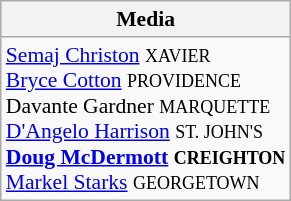<table class="wikitable" style="white-space:nowrap; font-size:90%;">
<tr>
<th>Media</th>
</tr>
<tr>
<td><a href='#'>Semaj Christon</a> <small>XAVIER</small><br><a href='#'>Bryce Cotton</a> <small>PROVIDENCE</small><br>Davante Gardner  <small>MARQUETTE</small><br><a href='#'>D'Angelo Harrison</a> <small>ST. JOHN'S</small><br><strong><a href='#'>Doug McDermott</a> <small>CREIGHTON</small></strong><br><a href='#'>Markel Starks</a> <small>GEORGETOWN</small></td>
</tr>
</table>
